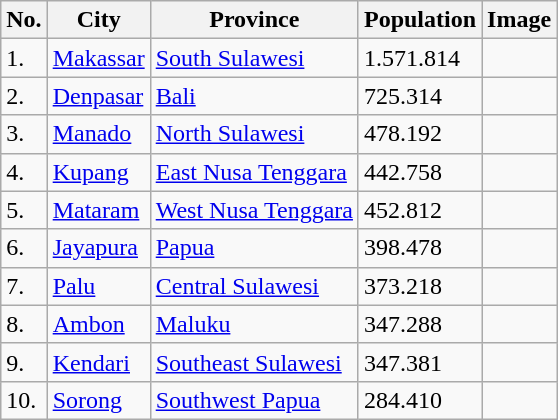<table class="wikitable sortable">
<tr>
<th>No.</th>
<th>City</th>
<th>Province</th>
<th>Population</th>
<th>Image</th>
</tr>
<tr>
<td>1.</td>
<td><a href='#'>Makassar</a></td>
<td><a href='#'>South Sulawesi</a></td>
<td>1.571.814</td>
<td></td>
</tr>
<tr>
<td>2.</td>
<td><a href='#'>Denpasar</a></td>
<td><a href='#'>Bali</a></td>
<td>725.314</td>
<td></td>
</tr>
<tr>
<td>3.</td>
<td><a href='#'>Manado</a></td>
<td><a href='#'>North Sulawesi</a></td>
<td>478.192</td>
<td></td>
</tr>
<tr>
<td>4.</td>
<td><a href='#'>Kupang</a></td>
<td><a href='#'>East Nusa Tenggara</a></td>
<td>442.758</td>
<td></td>
</tr>
<tr>
<td>5.</td>
<td><a href='#'>Mataram</a></td>
<td><a href='#'>West Nusa Tenggara</a></td>
<td>452.812</td>
<td></td>
</tr>
<tr>
<td>6.</td>
<td><a href='#'>Jayapura</a></td>
<td><a href='#'>Papua</a></td>
<td>398.478</td>
<td></td>
</tr>
<tr>
<td>7.</td>
<td><a href='#'>Palu</a></td>
<td><a href='#'>Central Sulawesi</a></td>
<td>373.218</td>
<td></td>
</tr>
<tr>
<td>8.</td>
<td><a href='#'>Ambon</a></td>
<td><a href='#'>Maluku</a></td>
<td>347.288</td>
<td></td>
</tr>
<tr>
<td>9.</td>
<td><a href='#'>Kendari</a></td>
<td><a href='#'>Southeast Sulawesi</a></td>
<td>347.381</td>
<td></td>
</tr>
<tr>
<td>10.</td>
<td><a href='#'>Sorong</a></td>
<td><a href='#'>Southwest Papua</a></td>
<td>284.410</td>
<td></td>
</tr>
</table>
